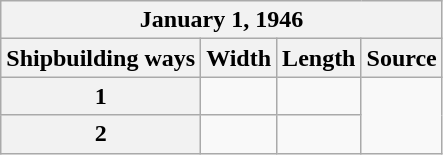<table class="wikitable">
<tr>
<th colspan="4">January 1, 1946</th>
</tr>
<tr>
<th style="text-align: left;">Shipbuilding ways</th>
<th>Width</th>
<th>Length</th>
<th>Source</th>
</tr>
<tr>
<th style="text-align: center;">1</th>
<td></td>
<td></td>
<td rowspan=2></td>
</tr>
<tr>
<th style="text-align: center;">2</th>
<td></td>
<td></td>
</tr>
</table>
